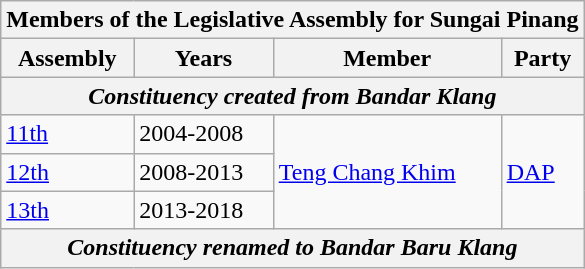<table class="wikitable">
<tr>
<th colspan="4">Members of the Legislative Assembly for Sungai Pinang</th>
</tr>
<tr>
<th>Assembly</th>
<th>Years</th>
<th>Member</th>
<th>Party</th>
</tr>
<tr>
<th colspan="4" align="center"><em>Constituency created from Bandar Klang</em></th>
</tr>
<tr>
<td><a href='#'>11th</a></td>
<td>2004-2008</td>
<td rowspan="3"><a href='#'>Teng Chang Khim</a></td>
<td rowspan="3"><a href='#'>DAP</a></td>
</tr>
<tr>
<td><a href='#'>12th</a></td>
<td>2008-2013</td>
</tr>
<tr>
<td><a href='#'>13th</a></td>
<td>2013-2018</td>
</tr>
<tr>
<th colspan="4" align="center"><em>Constituency renamed to Bandar Baru Klang</em></th>
</tr>
</table>
